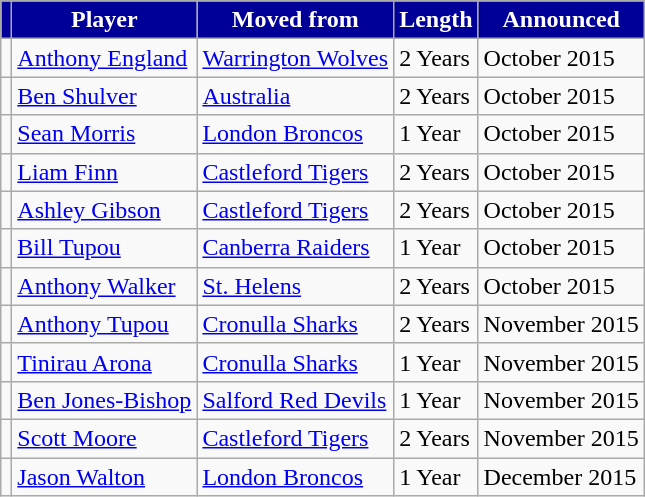<table class="wikitable">
<tr>
<th scope="col" style="background:#000099; color:white"></th>
<th scope="col" style="background:#000099; color:white">Player</th>
<th scope="col" style="background:#000099; color:white">Moved from</th>
<th scope="col" style="background:#000099; color:white">Length</th>
<th scope="col" style="background:#000099; color:white">Announced</th>
</tr>
<tr>
<td></td>
<td><a href='#'>Anthony England</a></td>
<td><a href='#'>Warrington Wolves</a></td>
<td>2 Years</td>
<td>October 2015</td>
</tr>
<tr>
<td></td>
<td><a href='#'>Ben Shulver</a></td>
<td><a href='#'>Australia</a></td>
<td>2 Years</td>
<td>October 2015</td>
</tr>
<tr>
<td></td>
<td><a href='#'>Sean Morris</a></td>
<td><a href='#'>London Broncos</a></td>
<td>1 Year</td>
<td>October 2015</td>
</tr>
<tr>
<td></td>
<td><a href='#'>Liam Finn</a></td>
<td><a href='#'>Castleford Tigers</a></td>
<td>2 Years</td>
<td>October 2015</td>
</tr>
<tr>
<td></td>
<td><a href='#'>Ashley Gibson</a></td>
<td><a href='#'>Castleford Tigers</a></td>
<td>2 Years</td>
<td>October 2015</td>
</tr>
<tr>
<td></td>
<td><a href='#'>Bill Tupou</a></td>
<td><a href='#'>Canberra Raiders</a></td>
<td>1 Year</td>
<td>October 2015</td>
</tr>
<tr>
<td></td>
<td><a href='#'>Anthony Walker</a></td>
<td><a href='#'>St. Helens</a></td>
<td>2 Years</td>
<td>October 2015</td>
</tr>
<tr>
<td></td>
<td><a href='#'>Anthony Tupou</a></td>
<td><a href='#'>Cronulla Sharks</a></td>
<td>2 Years</td>
<td>November 2015</td>
</tr>
<tr>
<td></td>
<td><a href='#'>Tinirau Arona</a></td>
<td><a href='#'>Cronulla Sharks</a></td>
<td>1 Year</td>
<td>November 2015</td>
</tr>
<tr>
<td></td>
<td><a href='#'>Ben Jones-Bishop</a></td>
<td><a href='#'>Salford Red Devils</a></td>
<td>1 Year</td>
<td>November 2015</td>
</tr>
<tr>
<td></td>
<td><a href='#'>Scott Moore</a></td>
<td><a href='#'>Castleford Tigers</a></td>
<td>2 Years</td>
<td>November 2015</td>
</tr>
<tr>
<td></td>
<td><a href='#'>Jason Walton</a></td>
<td><a href='#'>London Broncos</a></td>
<td>1 Year</td>
<td>December 2015</td>
</tr>
</table>
